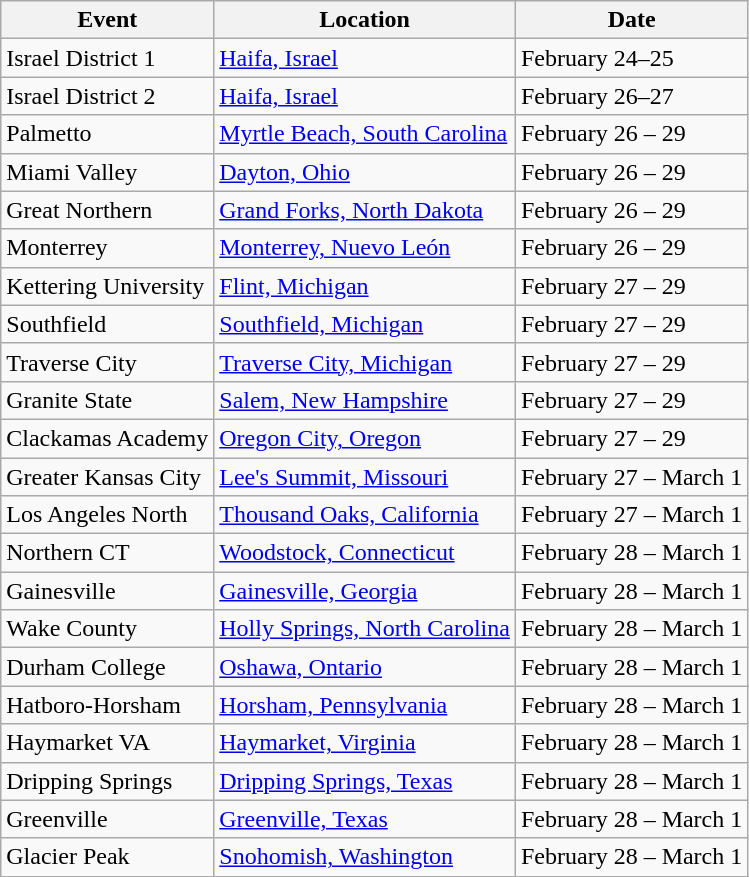<table class="wikitable mw-collapsible">
<tr>
<th>Event</th>
<th>Location</th>
<th>Date</th>
</tr>
<tr>
<td>Israel District 1</td>
<td><a href='#'>Haifa, Israel</a></td>
<td>February 24–25</td>
</tr>
<tr>
<td>Israel District 2</td>
<td><a href='#'>Haifa, Israel</a></td>
<td>February 26–27</td>
</tr>
<tr>
<td>Palmetto</td>
<td><a href='#'>Myrtle Beach, South Carolina</a></td>
<td>February 26 – 29</td>
</tr>
<tr>
<td>Miami Valley</td>
<td><a href='#'>Dayton, Ohio</a></td>
<td>February 26 – 29</td>
</tr>
<tr>
<td>Great Northern</td>
<td><a href='#'>Grand Forks, North Dakota</a></td>
<td>February 26 – 29</td>
</tr>
<tr>
<td>Monterrey</td>
<td><a href='#'>Monterrey, Nuevo León</a></td>
<td>February 26 – 29</td>
</tr>
<tr>
<td>Kettering University</td>
<td><a href='#'>Flint, Michigan</a></td>
<td>February 27 – 29</td>
</tr>
<tr>
<td>Southfield</td>
<td><a href='#'>Southfield, Michigan</a></td>
<td>February 27 – 29</td>
</tr>
<tr>
<td>Traverse City</td>
<td><a href='#'>Traverse City, Michigan</a></td>
<td>February 27 – 29</td>
</tr>
<tr>
<td>Granite State</td>
<td><a href='#'>Salem, New Hampshire</a></td>
<td>February 27 – 29</td>
</tr>
<tr>
<td>Clackamas Academy</td>
<td><a href='#'>Oregon City, Oregon</a></td>
<td>February 27 – 29</td>
</tr>
<tr>
<td>Greater Kansas City</td>
<td><a href='#'>Lee's Summit, Missouri</a></td>
<td>February 27 – March 1</td>
</tr>
<tr>
<td>Los Angeles North</td>
<td><a href='#'>Thousand Oaks, California</a></td>
<td>February 27 – March 1</td>
</tr>
<tr>
<td>Northern CT</td>
<td><a href='#'>Woodstock, Connecticut</a></td>
<td>February 28 – March 1</td>
</tr>
<tr>
<td>Gainesville</td>
<td><a href='#'>Gainesville, Georgia</a></td>
<td>February 28 – March 1</td>
</tr>
<tr>
<td>Wake County</td>
<td><a href='#'>Holly Springs, North Carolina</a></td>
<td>February 28 – March 1</td>
</tr>
<tr>
<td>Durham College</td>
<td><a href='#'>Oshawa, Ontario</a></td>
<td>February 28 – March 1</td>
</tr>
<tr>
<td>Hatboro-Horsham</td>
<td><a href='#'>Horsham, Pennsylvania</a></td>
<td>February 28 – March 1</td>
</tr>
<tr>
<td>Haymarket VA</td>
<td><a href='#'>Haymarket, Virginia</a></td>
<td>February 28 – March 1</td>
</tr>
<tr>
<td>Dripping Springs</td>
<td><a href='#'>Dripping Springs, Texas</a></td>
<td>February 28 – March 1</td>
</tr>
<tr>
<td>Greenville</td>
<td><a href='#'>Greenville, Texas</a></td>
<td>February 28 – March 1</td>
</tr>
<tr>
<td>Glacier Peak</td>
<td><a href='#'>Snohomish, Washington</a></td>
<td>February 28 – March 1</td>
</tr>
<tr>
</tr>
</table>
